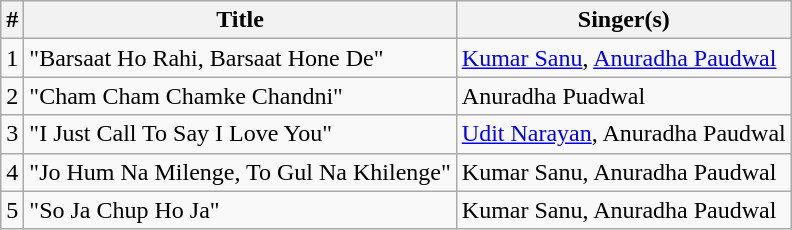<table class="wikitable">
<tr>
<th>#</th>
<th>Title</th>
<th>Singer(s)</th>
</tr>
<tr>
<td>1</td>
<td>"Barsaat Ho Rahi, Barsaat Hone De"</td>
<td><a href='#'>Kumar Sanu</a>, <a href='#'>Anuradha Paudwal</a></td>
</tr>
<tr>
<td>2</td>
<td>"Cham Cham Chamke Chandni"</td>
<td>Anuradha Puadwal</td>
</tr>
<tr>
<td>3</td>
<td>"I Just Call To Say I Love You"</td>
<td><a href='#'>Udit Narayan</a>, Anuradha Paudwal</td>
</tr>
<tr>
<td>4</td>
<td>"Jo Hum Na Milenge, To Gul Na Khilenge"</td>
<td>Kumar Sanu, Anuradha Paudwal</td>
</tr>
<tr>
<td>5</td>
<td>"So Ja Chup Ho Ja"</td>
<td>Kumar Sanu, Anuradha Paudwal</td>
</tr>
</table>
